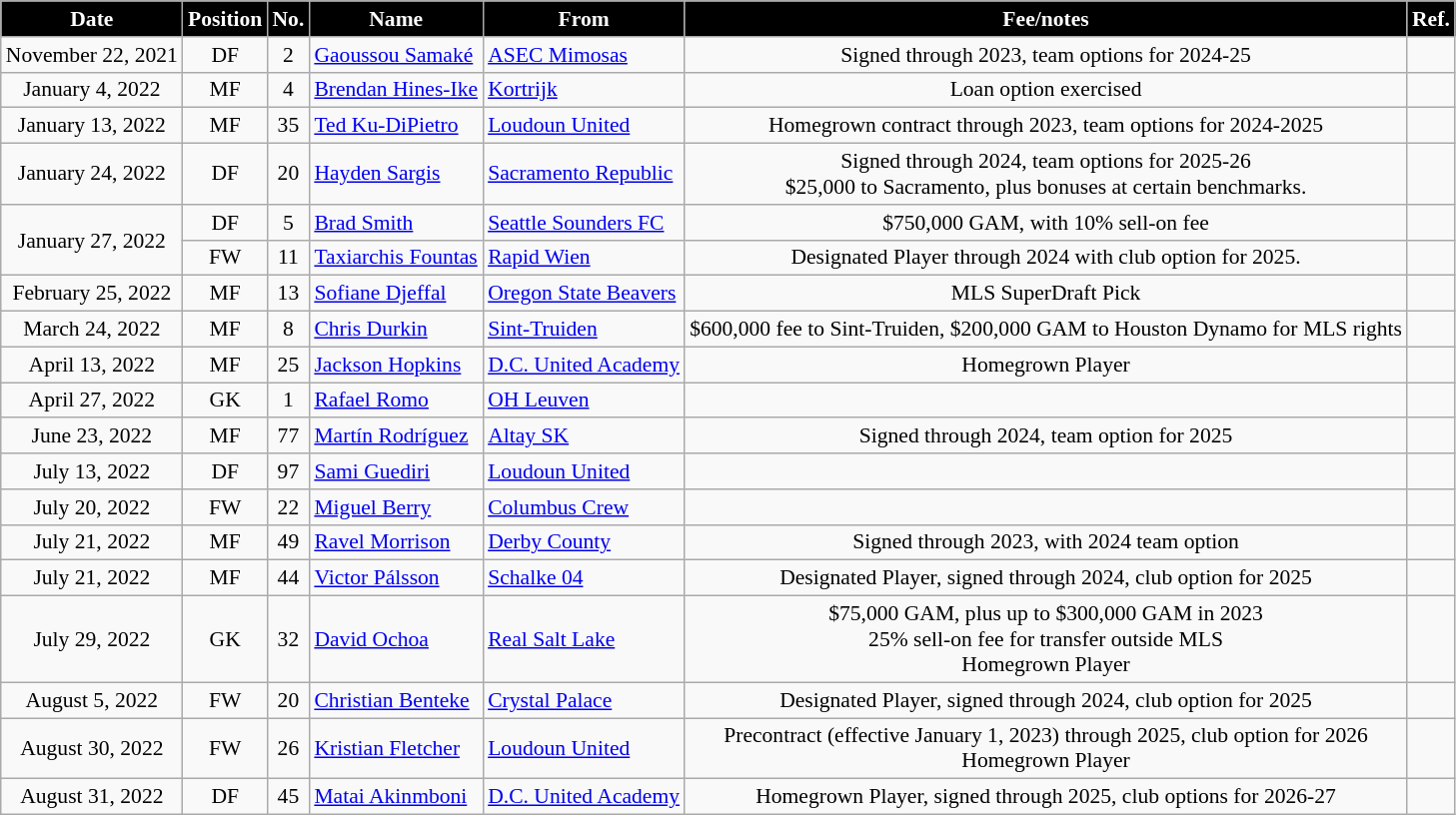<table class="wikitable" style="text-align:center; font-size:90%; ">
<tr>
<th style="background:#000000; color:#FFFFFF;">Date</th>
<th style="background:#000000; color:#FFFFFF;">Position</th>
<th style="background:#000000; color:#FFFFFF;">No.</th>
<th style="background:#000000; color:#FFFFFF;">Name</th>
<th style="background:#000000; color:#FFFFFF;">From</th>
<th style="background:#000000; color:#FFFFFF;">Fee/notes</th>
<th style="background:#000000; color:#FFFFFF;">Ref.</th>
</tr>
<tr>
<td>November 22, 2021</td>
<td>DF</td>
<td>2</td>
<td align="left"> <a href='#'>Gaoussou Samaké</a></td>
<td align="left"> <a href='#'>ASEC Mimosas</a></td>
<td>Signed through 2023, team options for 2024-25</td>
<td></td>
</tr>
<tr>
<td>January 4, 2022</td>
<td>MF</td>
<td>4</td>
<td align="left"> <a href='#'>Brendan Hines-Ike</a></td>
<td align="left"> <a href='#'>Kortrijk</a></td>
<td>Loan option exercised</td>
<td></td>
</tr>
<tr>
<td>January 13, 2022</td>
<td>MF</td>
<td>35</td>
<td align="left"> <a href='#'>Ted Ku-DiPietro</a></td>
<td align="left"> <a href='#'>Loudoun United</a></td>
<td>Homegrown contract through 2023, team options for 2024-2025</td>
<td></td>
</tr>
<tr>
<td>January 24, 2022</td>
<td>DF</td>
<td>20</td>
<td align="left"> <a href='#'>Hayden Sargis</a></td>
<td align="left"> <a href='#'>Sacramento Republic</a></td>
<td>Signed through 2024, team options for 2025-26 <br> $25,000 to Sacramento, plus bonuses at certain benchmarks.</td>
<td></td>
</tr>
<tr>
<td rowspan="2">January 27, 2022</td>
<td>DF</td>
<td>5</td>
<td align="left"> <a href='#'>Brad Smith</a></td>
<td align="left"> <a href='#'>Seattle Sounders FC</a></td>
<td>$750,000 GAM, with 10% sell-on fee</td>
<td></td>
</tr>
<tr>
<td>FW</td>
<td>11</td>
<td align="left"> <a href='#'>Taxiarchis Fountas</a></td>
<td align="left"> <a href='#'>Rapid Wien</a></td>
<td>Designated Player through 2024 with club option for 2025.</td>
<td></td>
</tr>
<tr>
<td>February 25, 2022</td>
<td>MF</td>
<td>13</td>
<td align="left"> <a href='#'>Sofiane Djeffal</a></td>
<td align="left"> <a href='#'>Oregon State Beavers</a></td>
<td>MLS SuperDraft Pick</td>
<td></td>
</tr>
<tr>
<td>March 24, 2022</td>
<td>MF</td>
<td>8</td>
<td align="left"> <a href='#'>Chris Durkin</a></td>
<td align="left"> <a href='#'>Sint-Truiden</a></td>
<td>$600,000 fee to Sint-Truiden, $200,000 GAM to Houston Dynamo for MLS rights</td>
<td></td>
</tr>
<tr>
<td>April 13, 2022</td>
<td>MF</td>
<td>25</td>
<td align="left"> <a href='#'>Jackson Hopkins</a></td>
<td align="left"> <a href='#'>D.C. United Academy</a></td>
<td>Homegrown Player</td>
<td></td>
</tr>
<tr>
<td>April 27, 2022</td>
<td>GK</td>
<td>1</td>
<td align="left"> <a href='#'>Rafael Romo</a></td>
<td align="left"> <a href='#'>OH Leuven</a></td>
<td></td>
<td></td>
</tr>
<tr>
<td>June 23, 2022</td>
<td>MF</td>
<td>77</td>
<td align="left"> <a href='#'>Martín Rodríguez</a></td>
<td align="left"> <a href='#'>Altay SK</a></td>
<td>Signed through 2024, team option for 2025</td>
<td></td>
</tr>
<tr>
<td>July 13, 2022</td>
<td>DF</td>
<td>97</td>
<td align="left"> <a href='#'>Sami Guediri</a></td>
<td align="left"> <a href='#'>Loudoun United</a></td>
<td></td>
<td></td>
</tr>
<tr>
<td>July 20, 2022</td>
<td>FW</td>
<td>22</td>
<td align="left"> <a href='#'>Miguel Berry</a></td>
<td align="left"> <a href='#'>Columbus Crew</a></td>
<td></td>
<td></td>
</tr>
<tr>
<td>July 21, 2022</td>
<td>MF</td>
<td>49</td>
<td align="left"> <a href='#'>Ravel Morrison</a></td>
<td align="left"> <a href='#'>Derby County</a></td>
<td>Signed through 2023, with 2024 team option</td>
<td></td>
</tr>
<tr>
<td>July 21, 2022</td>
<td>MF</td>
<td>44</td>
<td align="left"> <a href='#'>Victor Pálsson</a></td>
<td align="left"> <a href='#'>Schalke 04</a></td>
<td>Designated Player, signed through 2024, club option for 2025</td>
<td></td>
</tr>
<tr>
<td>July 29, 2022</td>
<td>GK</td>
<td>32</td>
<td align="left"> <a href='#'>David Ochoa</a></td>
<td align="left"> <a href='#'>Real Salt Lake</a></td>
<td>$75,000 GAM, plus up to $300,000 GAM in 2023 <br>25% sell-on fee for transfer outside MLS <br>Homegrown Player</td>
<td></td>
</tr>
<tr>
<td>August 5, 2022</td>
<td>FW</td>
<td>20</td>
<td align="left"> <a href='#'>Christian Benteke</a></td>
<td align="left"> <a href='#'>Crystal Palace</a></td>
<td>Designated Player, signed through 2024, club option for 2025</td>
<td></td>
</tr>
<tr>
<td>August 30, 2022</td>
<td>FW</td>
<td>26</td>
<td align="left"> <a href='#'>Kristian Fletcher</a></td>
<td align="left"> <a href='#'>Loudoun United</a></td>
<td>Precontract (effective January 1, 2023) through 2025, club option for 2026 <br> Homegrown Player</td>
<td></td>
</tr>
<tr>
<td>August 31, 2022</td>
<td>DF</td>
<td>45</td>
<td align="left"> <a href='#'>Matai Akinmboni</a></td>
<td align="left"> <a href='#'>D.C. United Academy</a></td>
<td>Homegrown Player, signed through 2025, club options for 2026-27</td>
<td></td>
</tr>
</table>
